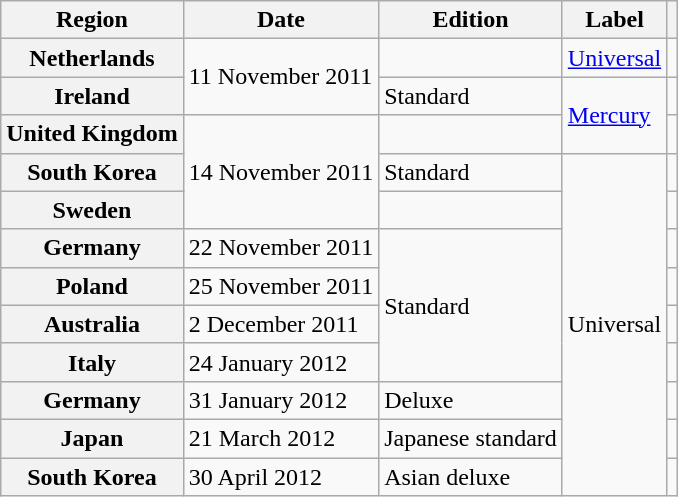<table class="wikitable plainrowheaders">
<tr>
<th scope="col">Region</th>
<th scope="col">Date</th>
<th scope="col">Edition</th>
<th scope="col">Label</th>
<th scope="col"></th>
</tr>
<tr>
<th scope="row">Netherlands</th>
<td rowspan="2">11 November 2011</td>
<td></td>
<td><a href='#'>Universal</a></td>
<td align="center"></td>
</tr>
<tr>
<th scope="row">Ireland</th>
<td>Standard</td>
<td rowspan="2"><a href='#'>Mercury</a></td>
<td align="center"></td>
</tr>
<tr>
<th scope="row">United Kingdom</th>
<td rowspan="3">14 November 2011</td>
<td></td>
<td align="center"></td>
</tr>
<tr>
<th scope="row">South Korea</th>
<td>Standard</td>
<td rowspan="9">Universal</td>
<td align="center"></td>
</tr>
<tr>
<th scope="row">Sweden</th>
<td></td>
<td align="center"></td>
</tr>
<tr>
<th scope="row">Germany</th>
<td>22 November 2011</td>
<td rowspan="4">Standard</td>
<td align="center"></td>
</tr>
<tr>
<th scope="row">Poland</th>
<td>25 November 2011</td>
<td align="center"></td>
</tr>
<tr>
<th scope="row">Australia</th>
<td>2 December 2011</td>
<td align="center"></td>
</tr>
<tr>
<th scope="row">Italy</th>
<td>24 January 2012</td>
<td align="center"></td>
</tr>
<tr>
<th scope="row">Germany</th>
<td>31 January 2012</td>
<td>Deluxe</td>
<td align="center"></td>
</tr>
<tr>
<th scope="row">Japan</th>
<td>21 March 2012</td>
<td>Japanese standard</td>
<td align="center"></td>
</tr>
<tr>
<th scope="row">South Korea</th>
<td>30 April 2012</td>
<td>Asian deluxe</td>
<td align="center"></td>
</tr>
</table>
